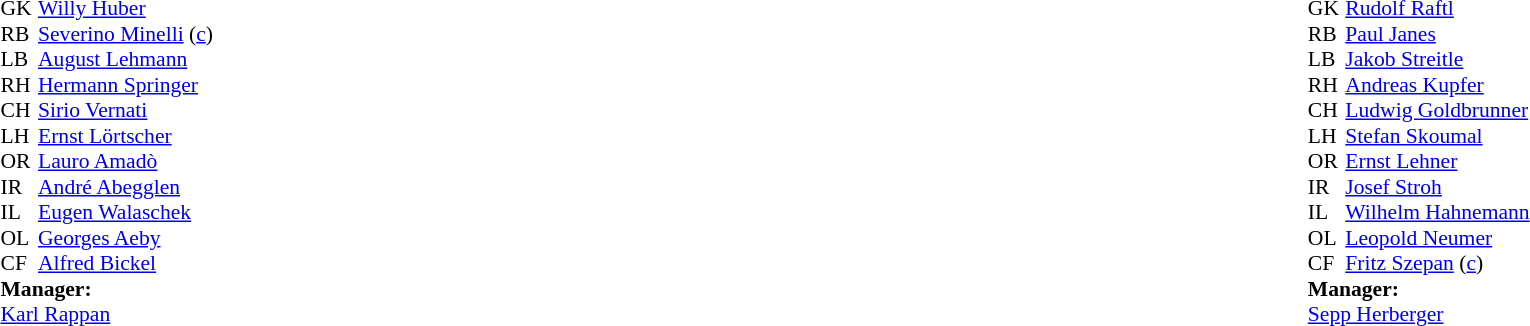<table width="100%">
<tr>
<td valign="top" width="50%"><br><table style="font-size: 90%" cellspacing="0" cellpadding="0">
<tr>
<th width="25"></th>
</tr>
<tr>
<td>GK</td>
<td><a href='#'>Willy Huber</a></td>
</tr>
<tr>
<td>RB</td>
<td><a href='#'>Severino Minelli</a> (<a href='#'>c</a>)</td>
</tr>
<tr>
<td>LB</td>
<td><a href='#'>August Lehmann</a></td>
</tr>
<tr>
<td>RH</td>
<td><a href='#'>Hermann Springer</a></td>
</tr>
<tr>
<td>CH</td>
<td><a href='#'>Sirio Vernati</a></td>
</tr>
<tr>
<td>LH</td>
<td><a href='#'>Ernst Lörtscher</a></td>
</tr>
<tr>
<td>OR</td>
<td><a href='#'>Lauro Amadò</a></td>
</tr>
<tr>
<td>IR</td>
<td><a href='#'>André Abegglen</a></td>
</tr>
<tr>
<td>IL</td>
<td><a href='#'>Eugen Walaschek</a></td>
</tr>
<tr>
<td>OL</td>
<td><a href='#'>Georges Aeby</a></td>
</tr>
<tr>
<td>CF</td>
<td><a href='#'>Alfred Bickel</a></td>
</tr>
<tr>
<td colspan="4"><strong>Manager:</strong></td>
</tr>
<tr>
<td colspan="4"><a href='#'>Karl Rappan</a></td>
</tr>
</table>
</td>
<td valign="top"></td>
<td valign="top" width="50%"><br><table style="font-size: 90%" cellspacing="0" cellpadding="0" align=center>
<tr>
<th width="25"></th>
</tr>
<tr>
<td>GK</td>
<td><a href='#'>Rudolf Raftl</a></td>
</tr>
<tr>
<td>RB</td>
<td><a href='#'>Paul Janes</a></td>
</tr>
<tr>
<td>LB</td>
<td><a href='#'>Jakob Streitle</a></td>
</tr>
<tr>
<td>RH</td>
<td><a href='#'>Andreas Kupfer</a></td>
</tr>
<tr>
<td>CH</td>
<td><a href='#'>Ludwig Goldbrunner</a></td>
</tr>
<tr>
<td>LH</td>
<td><a href='#'>Stefan Skoumal</a></td>
</tr>
<tr>
<td>OR</td>
<td><a href='#'>Ernst Lehner</a></td>
</tr>
<tr>
<td>IR</td>
<td><a href='#'>Josef Stroh</a></td>
</tr>
<tr>
<td>IL</td>
<td><a href='#'>Wilhelm Hahnemann</a></td>
</tr>
<tr>
<td>OL</td>
<td><a href='#'>Leopold Neumer</a></td>
</tr>
<tr>
<td>CF</td>
<td><a href='#'>Fritz Szepan</a> (<a href='#'>c</a>)</td>
</tr>
<tr>
<td colspan="4"><strong>Manager:</strong></td>
</tr>
<tr>
<td colspan="4"><a href='#'>Sepp Herberger</a></td>
</tr>
</table>
</td>
</tr>
</table>
